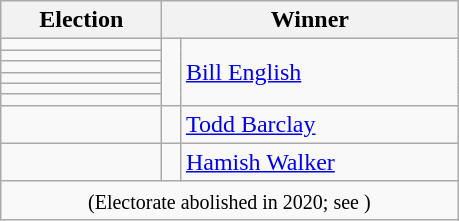<table class=wikitable>
<tr>
<th width=100>Election</th>
<th width=190 colspan=2>Winner</th>
</tr>
<tr>
<td></td>
<td rowspan=6 width=5 bgcolor=></td>
<td rowspan=6><a href='#'>Bill English</a></td>
</tr>
<tr>
<td></td>
</tr>
<tr>
<td></td>
</tr>
<tr>
<td></td>
</tr>
<tr>
<td></td>
</tr>
<tr>
<td></td>
</tr>
<tr>
<td></td>
<td bgcolor=></td>
<td><a href='#'>Todd Barclay</a></td>
</tr>
<tr>
<td></td>
<td bgcolor=></td>
<td><a href='#'>Hamish Walker</a></td>
</tr>
<tr>
<td colspan=3 align=center><small>(Electorate abolished in 2020; see )</small></td>
</tr>
</table>
